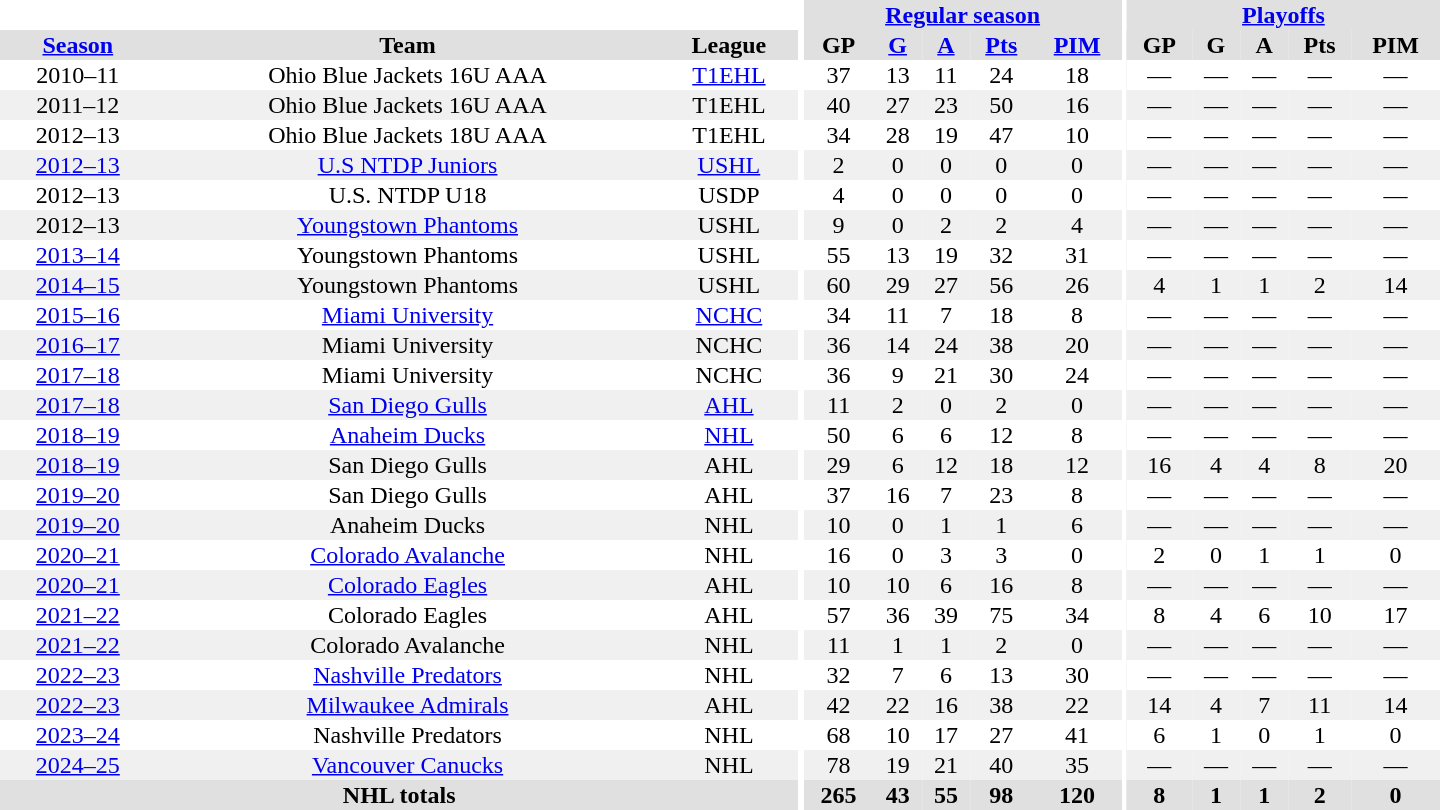<table border="0" cellpadding="1" cellspacing="0" style="text-align:center; width:60em">
<tr bgcolor="#e0e0e0">
<th colspan="3" bgcolor="#ffffff"></th>
<th rowspan="99" bgcolor="#ffffff"></th>
<th colspan="5"><a href='#'>Regular season</a></th>
<th rowspan="99" bgcolor="#ffffff"></th>
<th colspan="5"><a href='#'>Playoffs</a></th>
</tr>
<tr bgcolor="#e0e0e0">
<th><a href='#'>Season</a></th>
<th>Team</th>
<th>League</th>
<th>GP</th>
<th><a href='#'>G</a></th>
<th><a href='#'>A</a></th>
<th><a href='#'>Pts</a></th>
<th><a href='#'>PIM</a></th>
<th>GP</th>
<th>G</th>
<th>A</th>
<th>Pts</th>
<th>PIM</th>
</tr>
<tr>
<td>2010–11</td>
<td>Ohio Blue Jackets 16U AAA</td>
<td><a href='#'>T1EHL</a></td>
<td>37</td>
<td>13</td>
<td>11</td>
<td>24</td>
<td>18</td>
<td>—</td>
<td>—</td>
<td>—</td>
<td>—</td>
<td>—</td>
</tr>
<tr bgcolor="#f0f0f0">
<td>2011–12</td>
<td>Ohio Blue Jackets 16U AAA</td>
<td>T1EHL</td>
<td>40</td>
<td>27</td>
<td>23</td>
<td>50</td>
<td>16</td>
<td>—</td>
<td>—</td>
<td>—</td>
<td>—</td>
<td>—</td>
</tr>
<tr>
<td>2012–13</td>
<td>Ohio Blue Jackets 18U AAA</td>
<td>T1EHL</td>
<td>34</td>
<td>28</td>
<td>19</td>
<td>47</td>
<td>10</td>
<td>—</td>
<td>—</td>
<td>—</td>
<td>—</td>
<td>—</td>
</tr>
<tr bgcolor="#f0f0f0">
<td><a href='#'>2012–13</a></td>
<td><a href='#'>U.S NTDP Juniors</a></td>
<td><a href='#'>USHL</a></td>
<td>2</td>
<td>0</td>
<td>0</td>
<td>0</td>
<td>0</td>
<td>—</td>
<td>—</td>
<td>—</td>
<td>—</td>
<td>—</td>
</tr>
<tr>
<td>2012–13</td>
<td>U.S. NTDP U18</td>
<td>USDP</td>
<td>4</td>
<td>0</td>
<td>0</td>
<td>0</td>
<td>0</td>
<td>—</td>
<td>—</td>
<td>—</td>
<td>—</td>
<td>—</td>
</tr>
<tr bgcolor="#f0f0f0">
<td>2012–13</td>
<td><a href='#'>Youngstown Phantoms</a></td>
<td>USHL</td>
<td>9</td>
<td>0</td>
<td>2</td>
<td>2</td>
<td>4</td>
<td>—</td>
<td>—</td>
<td>—</td>
<td>—</td>
<td>—</td>
</tr>
<tr>
<td><a href='#'>2013–14</a></td>
<td>Youngstown Phantoms</td>
<td>USHL</td>
<td>55</td>
<td>13</td>
<td>19</td>
<td>32</td>
<td>31</td>
<td>—</td>
<td>—</td>
<td>—</td>
<td>—</td>
<td>—</td>
</tr>
<tr bgcolor="#f0f0f0">
<td><a href='#'>2014–15</a></td>
<td>Youngstown Phantoms</td>
<td>USHL</td>
<td>60</td>
<td>29</td>
<td>27</td>
<td>56</td>
<td>26</td>
<td>4</td>
<td>1</td>
<td>1</td>
<td>2</td>
<td>14</td>
</tr>
<tr>
<td><a href='#'>2015–16</a></td>
<td><a href='#'>Miami University</a></td>
<td><a href='#'>NCHC</a></td>
<td>34</td>
<td>11</td>
<td>7</td>
<td>18</td>
<td>8</td>
<td>—</td>
<td>—</td>
<td>—</td>
<td>—</td>
<td>—</td>
</tr>
<tr bgcolor="#f0f0f0">
<td><a href='#'>2016–17</a></td>
<td>Miami University</td>
<td>NCHC</td>
<td>36</td>
<td>14</td>
<td>24</td>
<td>38</td>
<td>20</td>
<td>—</td>
<td>—</td>
<td>—</td>
<td>—</td>
<td>—</td>
</tr>
<tr>
<td><a href='#'>2017–18</a></td>
<td>Miami University</td>
<td>NCHC</td>
<td>36</td>
<td>9</td>
<td>21</td>
<td>30</td>
<td>24</td>
<td>—</td>
<td>—</td>
<td>—</td>
<td>—</td>
<td>—</td>
</tr>
<tr bgcolor="#f0f0f0">
<td><a href='#'>2017–18</a></td>
<td><a href='#'>San Diego Gulls</a></td>
<td><a href='#'>AHL</a></td>
<td>11</td>
<td>2</td>
<td>0</td>
<td>2</td>
<td>0</td>
<td>—</td>
<td>—</td>
<td>—</td>
<td>—</td>
<td>—</td>
</tr>
<tr>
<td><a href='#'>2018–19</a></td>
<td><a href='#'>Anaheim Ducks</a></td>
<td><a href='#'>NHL</a></td>
<td>50</td>
<td>6</td>
<td>6</td>
<td>12</td>
<td>8</td>
<td>—</td>
<td>—</td>
<td>—</td>
<td>—</td>
<td>—</td>
</tr>
<tr bgcolor="#f0f0f0">
<td><a href='#'>2018–19</a></td>
<td>San Diego Gulls</td>
<td>AHL</td>
<td>29</td>
<td>6</td>
<td>12</td>
<td>18</td>
<td>12</td>
<td>16</td>
<td>4</td>
<td>4</td>
<td>8</td>
<td>20</td>
</tr>
<tr>
<td><a href='#'>2019–20</a></td>
<td>San Diego Gulls</td>
<td>AHL</td>
<td>37</td>
<td>16</td>
<td>7</td>
<td>23</td>
<td>8</td>
<td>—</td>
<td>—</td>
<td>—</td>
<td>—</td>
<td>—</td>
</tr>
<tr bgcolor="#f0f0f0">
<td><a href='#'>2019–20</a></td>
<td>Anaheim Ducks</td>
<td>NHL</td>
<td>10</td>
<td>0</td>
<td>1</td>
<td>1</td>
<td>6</td>
<td>—</td>
<td>—</td>
<td>—</td>
<td>—</td>
<td>—</td>
</tr>
<tr>
<td><a href='#'>2020–21</a></td>
<td><a href='#'>Colorado Avalanche</a></td>
<td>NHL</td>
<td>16</td>
<td>0</td>
<td>3</td>
<td>3</td>
<td>0</td>
<td>2</td>
<td>0</td>
<td>1</td>
<td>1</td>
<td>0</td>
</tr>
<tr bgcolor="#f0f0f0">
<td><a href='#'>2020–21</a></td>
<td><a href='#'>Colorado Eagles</a></td>
<td>AHL</td>
<td>10</td>
<td>10</td>
<td>6</td>
<td>16</td>
<td>8</td>
<td>—</td>
<td>—</td>
<td>—</td>
<td>—</td>
<td>—</td>
</tr>
<tr>
<td><a href='#'>2021–22</a></td>
<td>Colorado Eagles</td>
<td>AHL</td>
<td>57</td>
<td>36</td>
<td>39</td>
<td>75</td>
<td>34</td>
<td>8</td>
<td>4</td>
<td>6</td>
<td>10</td>
<td>17</td>
</tr>
<tr bgcolor="#f0f0f0">
<td><a href='#'>2021–22</a></td>
<td>Colorado Avalanche</td>
<td>NHL</td>
<td>11</td>
<td>1</td>
<td>1</td>
<td>2</td>
<td>0</td>
<td>—</td>
<td>—</td>
<td>—</td>
<td>—</td>
<td>—</td>
</tr>
<tr>
<td><a href='#'>2022–23</a></td>
<td><a href='#'>Nashville Predators</a></td>
<td>NHL</td>
<td>32</td>
<td>7</td>
<td>6</td>
<td>13</td>
<td>30</td>
<td>—</td>
<td>—</td>
<td>—</td>
<td>—</td>
<td>—</td>
</tr>
<tr bgcolor="#f0f0f0">
<td><a href='#'>2022–23</a></td>
<td><a href='#'>Milwaukee Admirals</a></td>
<td>AHL</td>
<td>42</td>
<td>22</td>
<td>16</td>
<td>38</td>
<td>22</td>
<td>14</td>
<td>4</td>
<td>7</td>
<td>11</td>
<td>14</td>
</tr>
<tr>
<td><a href='#'>2023–24</a></td>
<td>Nashville Predators</td>
<td>NHL</td>
<td>68</td>
<td>10</td>
<td>17</td>
<td>27</td>
<td>41</td>
<td>6</td>
<td>1</td>
<td>0</td>
<td>1</td>
<td>0</td>
</tr>
<tr bgcolor="#f0f0f0">
<td><a href='#'>2024–25</a></td>
<td><a href='#'>Vancouver Canucks</a></td>
<td>NHL</td>
<td>78</td>
<td>19</td>
<td>21</td>
<td>40</td>
<td>35</td>
<td>—</td>
<td>—</td>
<td>—</td>
<td>—</td>
<td>—</td>
</tr>
<tr bgcolor="#e0e0e0">
<th colspan="3">NHL totals</th>
<th>265</th>
<th>43</th>
<th>55</th>
<th>98</th>
<th>120</th>
<th>8</th>
<th>1</th>
<th>1</th>
<th>2</th>
<th>0</th>
</tr>
</table>
